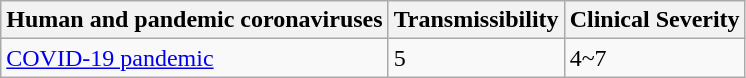<table class="wikitable">
<tr>
<th>Human and pandemic coronaviruses</th>
<th>Transmissibility</th>
<th>Clinical Severity</th>
</tr>
<tr>
<td><a href='#'>COVID-19 pandemic</a></td>
<td>5</td>
<td>4~7</td>
</tr>
</table>
